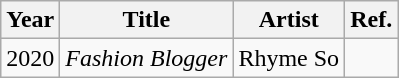<table class="wikitable">
<tr>
<th>Year</th>
<th>Title</th>
<th>Artist</th>
<th>Ref.</th>
</tr>
<tr>
<td>2020</td>
<td><em>Fashion Blogger</em></td>
<td>Rhyme So</td>
<td style="text-align: center;"></td>
</tr>
</table>
